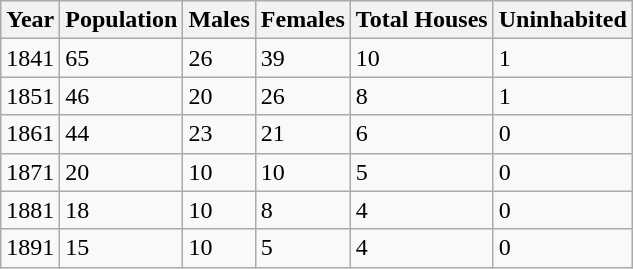<table class="wikitable">
<tr>
<th>Year</th>
<th>Population</th>
<th>Males</th>
<th>Females</th>
<th>Total Houses</th>
<th>Uninhabited</th>
</tr>
<tr>
<td>1841</td>
<td>65</td>
<td>26</td>
<td>39</td>
<td>10</td>
<td>1</td>
</tr>
<tr>
<td>1851</td>
<td>46</td>
<td>20</td>
<td>26</td>
<td>8</td>
<td>1</td>
</tr>
<tr>
<td>1861</td>
<td>44</td>
<td>23</td>
<td>21</td>
<td>6</td>
<td>0</td>
</tr>
<tr>
<td>1871</td>
<td>20</td>
<td>10</td>
<td>10</td>
<td>5</td>
<td>0</td>
</tr>
<tr>
<td>1881</td>
<td>18</td>
<td>10</td>
<td>8</td>
<td>4</td>
<td>0</td>
</tr>
<tr>
<td>1891</td>
<td>15</td>
<td>10</td>
<td>5</td>
<td>4</td>
<td>0</td>
</tr>
</table>
